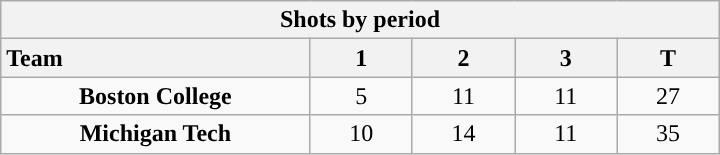<table class="wikitable" style="width:30em; text-align:right;">
<tr>
<th colspan=6>Shots by period</th>
</tr>
<tr>
<th style="width:10em; text-align:left;">Team</th>
<th style="width:3em;">1</th>
<th style="width:3em;">2</th>
<th style="width:3em;">3</th>
<th style="width:3em;">T</th>
</tr>
<tr>
<td align=center><strong>Boston College</strong></td>
<td align=center>5</td>
<td align=center>11</td>
<td align=center>11</td>
<td align=center>27</td>
</tr>
<tr>
<td align=center><strong>Michigan Tech</strong></td>
<td align=center>10</td>
<td align=center>14</td>
<td align=center>11</td>
<td align=center>35</td>
</tr>
</table>
